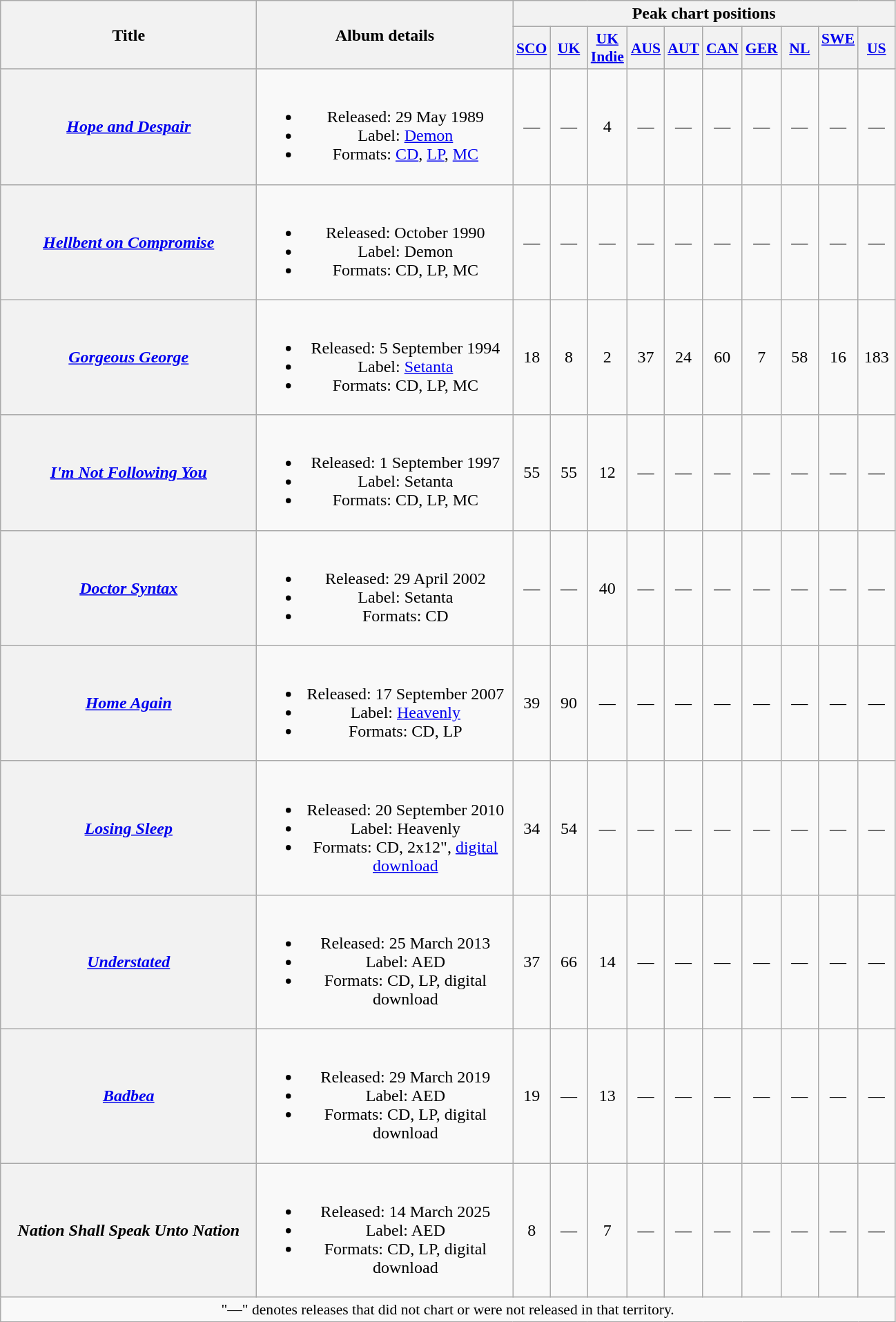<table class="wikitable plainrowheaders" style="text-align:center;">
<tr>
<th rowspan="2" scope="col" style="width:15em;">Title</th>
<th rowspan="2" scope="col" style="width:15em;">Album details</th>
<th colspan="10">Peak chart positions</th>
</tr>
<tr>
<th scope="col" style="width:2em;font-size:90%;"><a href='#'>SCO</a><br></th>
<th scope="col" style="width:2em;font-size:90%;"><a href='#'>UK</a><br></th>
<th scope="col" style="width:2em;font-size:90%;"><a href='#'>UK Indie</a><br></th>
<th scope="col" style="width:2em;font-size:90%;"><a href='#'>AUS</a><br></th>
<th scope="col" style="width:2em;font-size:90%;"><a href='#'>AUT</a><br></th>
<th scope="col" style="width:2em;font-size:90%;"><a href='#'>CAN</a><br></th>
<th scope="col" style="width:2em;font-size:90%;"><a href='#'>GER</a><br></th>
<th scope="col" style="width:2em;font-size:90%;"><a href='#'>NL</a><br></th>
<th scope="col" style="width:2em;font-size:90%;"><a href='#'>SWE</a><br><br></th>
<th scope="col" style="width:2em;font-size:90%;"><a href='#'>US</a><br></th>
</tr>
<tr>
<th scope="row"><em><a href='#'>Hope and Despair</a></em></th>
<td><br><ul><li>Released: 29 May 1989</li><li>Label: <a href='#'>Demon</a></li><li>Formats: <a href='#'>CD</a>, <a href='#'>LP</a>, <a href='#'>MC</a></li></ul></td>
<td>—</td>
<td>—</td>
<td>4</td>
<td>—</td>
<td>—</td>
<td>—</td>
<td>—</td>
<td>—</td>
<td>—</td>
<td>—</td>
</tr>
<tr>
<th scope="row"><em><a href='#'>Hellbent on Compromise</a></em></th>
<td><br><ul><li>Released: October 1990</li><li>Label: Demon</li><li>Formats: CD, LP, MC</li></ul></td>
<td>—</td>
<td>—</td>
<td>—</td>
<td>—</td>
<td>—</td>
<td>—</td>
<td>—</td>
<td>—</td>
<td>—</td>
<td>—</td>
</tr>
<tr>
<th scope="row"><em><a href='#'>Gorgeous George</a></em></th>
<td><br><ul><li>Released: 5 September 1994</li><li>Label: <a href='#'>Setanta</a></li><li>Formats: CD, LP, MC</li></ul></td>
<td>18</td>
<td>8</td>
<td>2</td>
<td>37</td>
<td>24</td>
<td>60</td>
<td>7</td>
<td>58</td>
<td>16</td>
<td>183</td>
</tr>
<tr>
<th scope="row"><em><a href='#'>I'm Not Following You</a></em></th>
<td><br><ul><li>Released: 1 September 1997</li><li>Label: Setanta</li><li>Formats: CD, LP, MC</li></ul></td>
<td>55</td>
<td>55</td>
<td>12</td>
<td>—</td>
<td>—</td>
<td>—</td>
<td>—</td>
<td>—</td>
<td>—</td>
<td>—</td>
</tr>
<tr>
<th scope="row"><em><a href='#'>Doctor Syntax</a></em></th>
<td><br><ul><li>Released: 29 April 2002</li><li>Label: Setanta</li><li>Formats: CD</li></ul></td>
<td>—</td>
<td>—</td>
<td>40</td>
<td>—</td>
<td>—</td>
<td>—</td>
<td>—</td>
<td>—</td>
<td>—</td>
<td>—</td>
</tr>
<tr>
<th scope="row"><em><a href='#'>Home Again</a></em></th>
<td><br><ul><li>Released: 17 September 2007</li><li>Label: <a href='#'>Heavenly</a></li><li>Formats: CD, LP</li></ul></td>
<td>39</td>
<td>90</td>
<td>—</td>
<td>—</td>
<td>—</td>
<td>—</td>
<td>—</td>
<td>—</td>
<td>—</td>
<td>—</td>
</tr>
<tr>
<th scope="row"><em><a href='#'>Losing Sleep</a></em></th>
<td><br><ul><li>Released: 20 September 2010</li><li>Label: Heavenly</li><li>Formats: CD, 2x12", <a href='#'>digital download</a></li></ul></td>
<td>34</td>
<td>54</td>
<td>—</td>
<td>—</td>
<td>—</td>
<td>—</td>
<td>—</td>
<td>—</td>
<td>—</td>
<td>—</td>
</tr>
<tr>
<th scope="row"><em><a href='#'>Understated</a></em></th>
<td><br><ul><li>Released: 25 March 2013</li><li>Label: AED</li><li>Formats: CD, LP, digital download</li></ul></td>
<td>37</td>
<td>66</td>
<td>14</td>
<td>—</td>
<td>—</td>
<td>—</td>
<td>—</td>
<td>—</td>
<td>—</td>
<td>—</td>
</tr>
<tr>
<th scope="row"><em><a href='#'>Badbea</a></em></th>
<td><br><ul><li>Released: 29 March 2019</li><li>Label: AED</li><li>Formats: CD, LP, digital download</li></ul></td>
<td>19</td>
<td>—</td>
<td>13</td>
<td>—</td>
<td>—</td>
<td>—</td>
<td>—</td>
<td>—</td>
<td>—</td>
<td>—</td>
</tr>
<tr>
<th scope="row"><em>Nation Shall Speak Unto Nation</em></th>
<td><br><ul><li>Released: 14 March 2025</li><li>Label: AED</li><li>Formats: CD, LP, digital download</li></ul></td>
<td>8</td>
<td>—</td>
<td>7</td>
<td>—</td>
<td>—</td>
<td>—</td>
<td>—</td>
<td>—</td>
<td>—</td>
<td>—</td>
</tr>
<tr>
<td colspan="12" style="font-size:90%">"—" denotes releases that did not chart or were not released in that territory.</td>
</tr>
</table>
